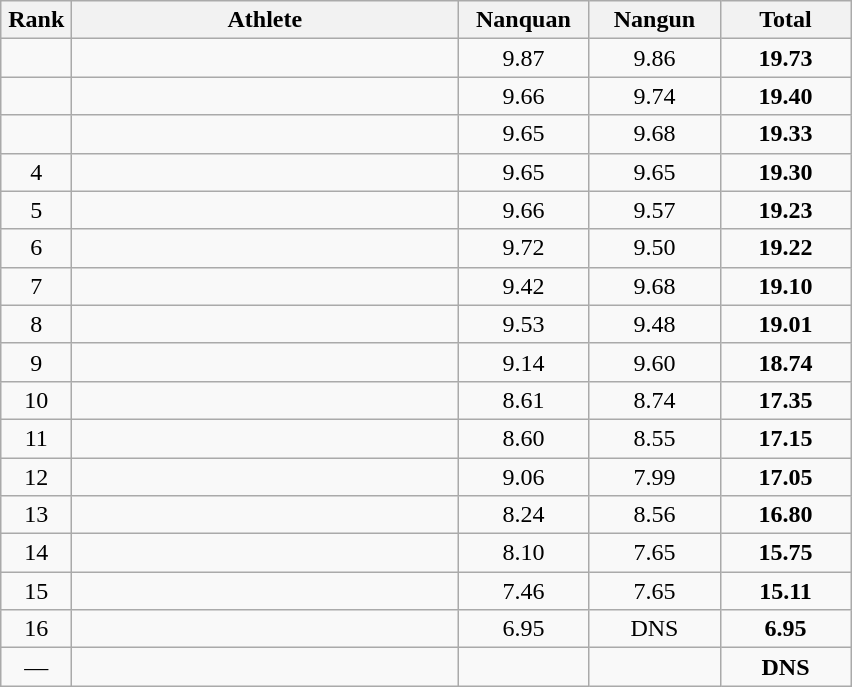<table class=wikitable style="text-align:center">
<tr>
<th width=40>Rank</th>
<th width=250>Athlete</th>
<th width=80>Nanquan</th>
<th width=80>Nangun</th>
<th width=80>Total</th>
</tr>
<tr>
<td></td>
<td align=left></td>
<td>9.87</td>
<td>9.86</td>
<td><strong>19.73</strong></td>
</tr>
<tr>
<td></td>
<td align=left></td>
<td>9.66</td>
<td>9.74</td>
<td><strong>19.40</strong></td>
</tr>
<tr>
<td></td>
<td align=left></td>
<td>9.65</td>
<td>9.68</td>
<td><strong>19.33</strong></td>
</tr>
<tr>
<td>4</td>
<td align=left></td>
<td>9.65</td>
<td>9.65</td>
<td><strong>19.30</strong></td>
</tr>
<tr>
<td>5</td>
<td align=left></td>
<td>9.66</td>
<td>9.57</td>
<td><strong>19.23</strong></td>
</tr>
<tr>
<td>6</td>
<td align=left></td>
<td>9.72</td>
<td>9.50</td>
<td><strong>19.22</strong></td>
</tr>
<tr>
<td>7</td>
<td align=left></td>
<td>9.42</td>
<td>9.68</td>
<td><strong>19.10</strong></td>
</tr>
<tr>
<td>8</td>
<td align=left></td>
<td>9.53</td>
<td>9.48</td>
<td><strong>19.01</strong></td>
</tr>
<tr>
<td>9</td>
<td align=left></td>
<td>9.14</td>
<td>9.60</td>
<td><strong>18.74</strong></td>
</tr>
<tr>
<td>10</td>
<td align=left></td>
<td>8.61</td>
<td>8.74</td>
<td><strong>17.35</strong></td>
</tr>
<tr>
<td>11</td>
<td align=left></td>
<td>8.60</td>
<td>8.55</td>
<td><strong>17.15</strong></td>
</tr>
<tr>
<td>12</td>
<td align=left></td>
<td>9.06</td>
<td>7.99</td>
<td><strong>17.05</strong></td>
</tr>
<tr>
<td>13</td>
<td align=left></td>
<td>8.24</td>
<td>8.56</td>
<td><strong>16.80</strong></td>
</tr>
<tr>
<td>14</td>
<td align=left></td>
<td>8.10</td>
<td>7.65</td>
<td><strong>15.75</strong></td>
</tr>
<tr>
<td>15</td>
<td align=left></td>
<td>7.46</td>
<td>7.65</td>
<td><strong>15.11</strong></td>
</tr>
<tr>
<td>16</td>
<td align=left></td>
<td>6.95</td>
<td>DNS</td>
<td><strong>6.95</strong></td>
</tr>
<tr>
<td>—</td>
<td align=left></td>
<td></td>
<td></td>
<td><strong>DNS</strong></td>
</tr>
</table>
